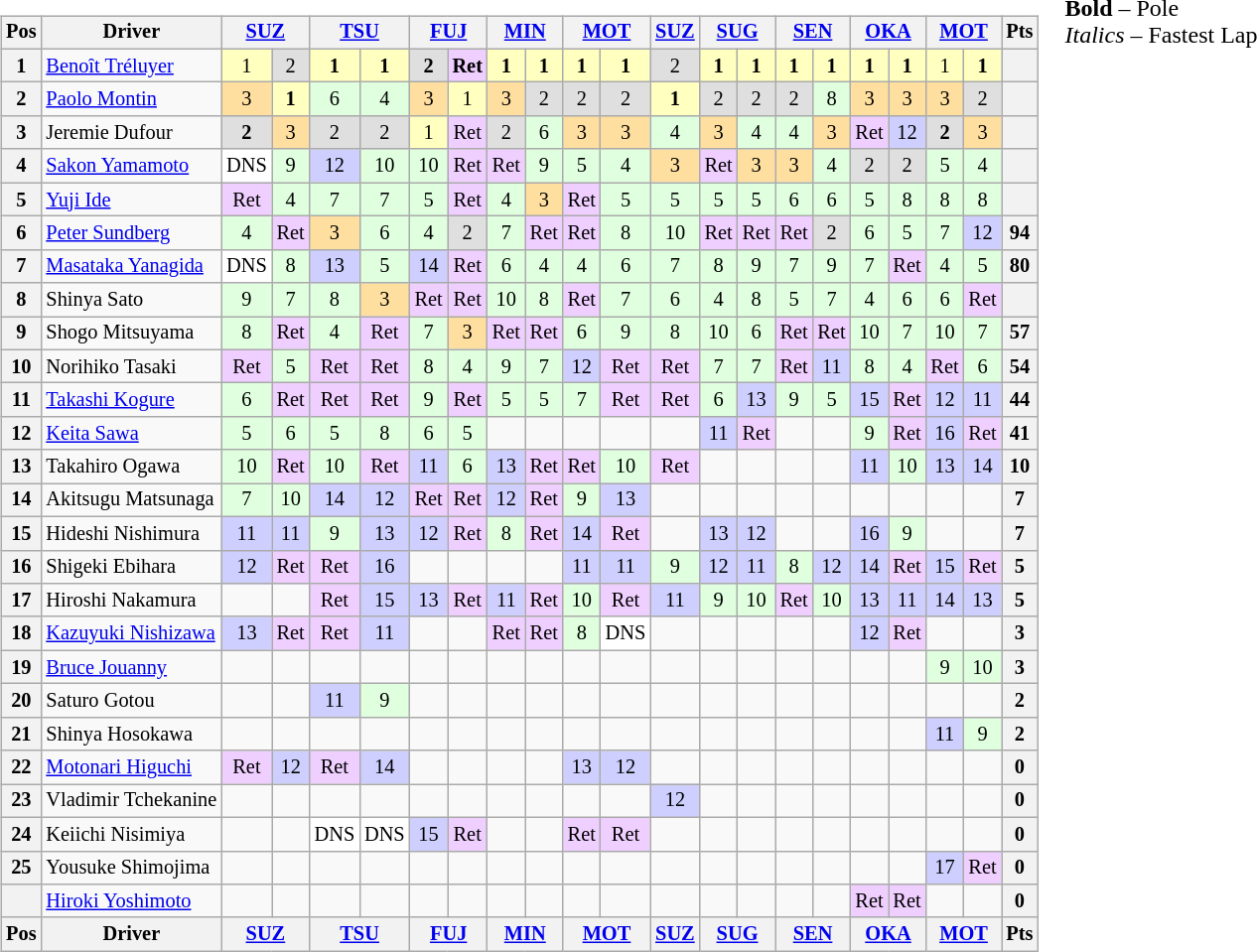<table>
<tr>
<td><br><table class="wikitable" style="font-size: 85%; text-align:center">
<tr valign="top">
<th valign="middle">Pos</th>
<th valign="middle">Driver</th>
<th colspan=2><a href='#'>SUZ</a></th>
<th colspan=2><a href='#'>TSU</a></th>
<th colspan=2><a href='#'>FUJ</a></th>
<th colspan=2><a href='#'>MIN</a></th>
<th colspan=2><a href='#'>MOT</a></th>
<th><a href='#'>SUZ</a></th>
<th colspan=2><a href='#'>SUG</a></th>
<th colspan=2><a href='#'>SEN</a></th>
<th colspan=2><a href='#'>OKA</a></th>
<th colspan=2><a href='#'>MOT</a></th>
<th valign="middle">Pts</th>
</tr>
<tr>
<th>1</th>
<td align=left> <a href='#'>Benoît Tréluyer</a></td>
<td style="background:#FFFFBF;">1</td>
<td style="background:#DFDFDF;">2</td>
<td style="background:#FFFFBF;"><strong>1</strong></td>
<td style="background:#FFFFBF;"><strong>1</strong></td>
<td style="background:#DFDFDF;"><strong>2</strong></td>
<td style="background:#EFCFFF;"><strong>Ret</strong></td>
<td style="background:#FFFFBF;"><strong>1</strong></td>
<td style="background:#FFFFBF;"><strong>1</strong></td>
<td style="background:#FFFFBF;"><strong>1</strong></td>
<td style="background:#FFFFBF;"><strong>1</strong></td>
<td style="background:#DFDFDF;">2</td>
<td style="background:#FFFFBF;"><strong>1</strong></td>
<td style="background:#FFFFBF;"><strong>1</strong></td>
<td style="background:#FFFFBF;"><strong>1</strong></td>
<td style="background:#FFFFBF;"><strong>1</strong></td>
<td style="background:#FFFFBF;"><strong>1</strong></td>
<td style="background:#FFFFBF;"><strong>1</strong></td>
<td style="background:#FFFFBF;">1</td>
<td style="background:#FFFFBF;"><strong>1</strong></td>
<th></th>
</tr>
<tr>
<th>2</th>
<td align=left> <a href='#'>Paolo Montin</a></td>
<td style="background:#FFDF9F;">3</td>
<td style="background:#FFFFBF;"><strong>1</strong></td>
<td style="background:#DFFFDF;">6</td>
<td style="background:#DFFFDF;">4</td>
<td style="background:#FFDF9F;">3</td>
<td style="background:#FFFFBF;">1</td>
<td style="background:#FFDF9F;">3</td>
<td style="background:#DFDFDF;">2</td>
<td style="background:#DFDFDF;">2</td>
<td style="background:#DFDFDF;">2</td>
<td style="background:#FFFFBF;"><strong>1</strong></td>
<td style="background:#DFDFDF;">2</td>
<td style="background:#DFDFDF;">2</td>
<td style="background:#DFDFDF;">2</td>
<td style="background:#DFFFDF;">8</td>
<td style="background:#FFDF9F;">3</td>
<td style="background:#FFDF9F;">3</td>
<td style="background:#FFDF9F;">3</td>
<td style="background:#DFDFDF;">2</td>
<th></th>
</tr>
<tr>
<th>3</th>
<td align=left> Jeremie Dufour</td>
<td style="background:#DFDFDF;"><strong>2</strong></td>
<td style="background:#FFDF9F;">3</td>
<td style="background:#DFDFDF;">2</td>
<td style="background:#DFDFDF;">2</td>
<td style="background:#FFFFBF;">1</td>
<td style="background:#EFCFFF;">Ret</td>
<td style="background:#DFDFDF;">2</td>
<td style="background:#DFFFDF;">6</td>
<td style="background:#FFDF9F;">3</td>
<td style="background:#FFDF9F;">3</td>
<td style="background:#DFFFDF;">4</td>
<td style="background:#FFDF9F;">3</td>
<td style="background:#DFFFDF;">4</td>
<td style="background:#DFFFDF;">4</td>
<td style="background:#FFDF9F;">3</td>
<td style="background:#EFCFFF;">Ret</td>
<td style="background:#CFCFFF;">12</td>
<td style="background:#DFDFDF;"><strong>2</strong></td>
<td style="background:#FFDF9F;">3</td>
<th></th>
</tr>
<tr>
<th>4</th>
<td align=left> <a href='#'>Sakon Yamamoto</a></td>
<td style="background:#FFFFFF;">DNS</td>
<td style="background:#DFFFDF;">9</td>
<td style="background:#CFCFFF;">12</td>
<td style="background:#DFFFDF;">10</td>
<td style="background:#DFFFDF;">10</td>
<td style="background:#EFCFFF;">Ret</td>
<td style="background:#EFCFFF;">Ret</td>
<td style="background:#DFFFDF;">9</td>
<td style="background:#DFFFDF;">5</td>
<td style="background:#DFFFDF;">4</td>
<td style="background:#FFDF9F;">3</td>
<td style="background:#EFCFFF;">Ret</td>
<td style="background:#FFDF9F;">3</td>
<td style="background:#FFDF9F;">3</td>
<td style="background:#DFFFDF;">4</td>
<td style="background:#DFDFDF;">2</td>
<td style="background:#DFDFDF;">2</td>
<td style="background:#DFFFDF;">5</td>
<td style="background:#DFFFDF;">4</td>
<th></th>
</tr>
<tr>
<th>5</th>
<td align=left> <a href='#'>Yuji Ide</a></td>
<td style="background:#EFCFFF;">Ret</td>
<td style="background:#DFFFDF;">4</td>
<td style="background:#DFFFDF;">7</td>
<td style="background:#DFFFDF;">7</td>
<td style="background:#DFFFDF;">5</td>
<td style="background:#EFCFFF;">Ret</td>
<td style="background:#DFFFDF;">4</td>
<td style="background:#FFDF9F;">3</td>
<td style="background:#EFCFFF;">Ret</td>
<td style="background:#DFFFDF;">5</td>
<td style="background:#DFFFDF;">5</td>
<td style="background:#DFFFDF;">5</td>
<td style="background:#DFFFDF;">5</td>
<td style="background:#DFFFDF;">6</td>
<td style="background:#DFFFDF;">6</td>
<td style="background:#DFFFDF;">5</td>
<td style="background:#DFFFDF;">8</td>
<td style="background:#DFFFDF;">8</td>
<td style="background:#DFFFDF;">8</td>
<th></th>
</tr>
<tr>
<th>6</th>
<td align=left> <a href='#'>Peter Sundberg</a></td>
<td style="background:#DFFFDF;">4</td>
<td style="background:#EFCFFF;">Ret</td>
<td style="background:#FFDF9F;">3</td>
<td style="background:#DFFFDF;">6</td>
<td style="background:#DFFFDF;">4</td>
<td style="background:#DFDFDF;">2</td>
<td style="background:#DFFFDF;">7</td>
<td style="background:#EFCFFF;">Ret</td>
<td style="background:#EFCFFF;">Ret</td>
<td style="background:#DFFFDF;">8</td>
<td style="background:#DFFFDF;">10</td>
<td style="background:#EFCFFF;">Ret</td>
<td style="background:#EFCFFF;">Ret</td>
<td style="background:#EFCFFF;">Ret</td>
<td style="background:#DFDFDF;">2</td>
<td style="background:#DFFFDF;">6</td>
<td style="background:#DFFFDF;">5</td>
<td style="background:#DFFFDF;">7</td>
<td style="background:#CFCFFF;">12</td>
<th>94</th>
</tr>
<tr>
<th>7</th>
<td align=left nowrap> <a href='#'>Masataka Yanagida</a></td>
<td style="background:#FFFFFF;">DNS</td>
<td style="background:#DFFFDF;">8</td>
<td style="background:#CFCFFF;">13</td>
<td style="background:#DFFFDF;">5</td>
<td style="background:#CFCFFF;">14</td>
<td style="background:#EFCFFF;">Ret</td>
<td style="background:#DFFFDF;">6</td>
<td style="background:#DFFFDF;">4</td>
<td style="background:#DFFFDF;">4</td>
<td style="background:#DFFFDF;">6</td>
<td style="background:#DFFFDF;">7</td>
<td style="background:#DFFFDF;">8</td>
<td style="background:#DFFFDF;">9</td>
<td style="background:#DFFFDF;">7</td>
<td style="background:#DFFFDF;">9</td>
<td style="background:#DFFFDF;">7</td>
<td style="background:#EFCFFF;">Ret</td>
<td style="background:#DFFFDF;">4</td>
<td style="background:#DFFFDF;">5</td>
<th>80</th>
</tr>
<tr>
<th>8</th>
<td align=left> Shinya Sato</td>
<td style="background:#DFFFDF;">9</td>
<td style="background:#DFFFDF;">7</td>
<td style="background:#DFFFDF;">8</td>
<td style="background:#FFDF9F;">3</td>
<td style="background:#EFCFFF;">Ret</td>
<td style="background:#EFCFFF;">Ret</td>
<td style="background:#DFFFDF;">10</td>
<td style="background:#DFFFDF;">8</td>
<td style="background:#EFCFFF;">Ret</td>
<td style="background:#DFFFDF;">7</td>
<td style="background:#DFFFDF;">6</td>
<td style="background:#DFFFDF;">4</td>
<td style="background:#DFFFDF;">8</td>
<td style="background:#DFFFDF;">5</td>
<td style="background:#DFFFDF;">7</td>
<td style="background:#DFFFDF;">4</td>
<td style="background:#DFFFDF;">6</td>
<td style="background:#DFFFDF;">6</td>
<td style="background:#EFCFFF;">Ret</td>
<th></th>
</tr>
<tr>
<th>9</th>
<td align=left> Shogo Mitsuyama</td>
<td style="background:#DFFFDF;">8</td>
<td style="background:#EFCFFF;">Ret</td>
<td style="background:#DFFFDF;">4</td>
<td style="background:#EFCFFF;">Ret</td>
<td style="background:#DFFFDF;">7</td>
<td style="background:#FFDF9F;">3</td>
<td style="background:#EFCFFF;">Ret</td>
<td style="background:#EFCFFF;">Ret</td>
<td style="background:#DFFFDF;">6</td>
<td style="background:#DFFFDF;">9</td>
<td style="background:#DFFFDF;">8</td>
<td style="background:#DFFFDF;">10</td>
<td style="background:#DFFFDF;">6</td>
<td style="background:#EFCFFF;">Ret</td>
<td style="background:#EFCFFF;">Ret</td>
<td style="background:#DFFFDF;">10</td>
<td style="background:#DFFFDF;">7</td>
<td style="background:#DFFFDF;">10</td>
<td style="background:#DFFFDF;">7</td>
<th>57</th>
</tr>
<tr>
<th>10</th>
<td align=left> Norihiko Tasaki</td>
<td style="background:#EFCFFF;">Ret</td>
<td style="background:#DFFFDF;">5</td>
<td style="background:#EFCFFF;">Ret</td>
<td style="background:#EFCFFF;">Ret</td>
<td style="background:#DFFFDF;">8</td>
<td style="background:#DFFFDF;">4</td>
<td style="background:#DFFFDF;">9</td>
<td style="background:#DFFFDF;">7</td>
<td style="background:#CFCFFF;">12</td>
<td style="background:#EFCFFF;">Ret</td>
<td style="background:#EFCFFF;">Ret</td>
<td style="background:#DFFFDF;">7</td>
<td style="background:#DFFFDF;">7</td>
<td style="background:#EFCFFF;">Ret</td>
<td style="background:#CFCFFF;">11</td>
<td style="background:#DFFFDF;">8</td>
<td style="background:#DFFFDF;">4</td>
<td style="background:#EFCFFF;">Ret</td>
<td style="background:#DFFFDF;">6</td>
<th>54</th>
</tr>
<tr>
<th>11</th>
<td align=left> <a href='#'>Takashi Kogure</a></td>
<td style="background:#DFFFDF;">6</td>
<td style="background:#EFCFFF;">Ret</td>
<td style="background:#EFCFFF;">Ret</td>
<td style="background:#EFCFFF;">Ret</td>
<td style="background:#DFFFDF;">9</td>
<td style="background:#EFCFFF;">Ret</td>
<td style="background:#DFFFDF;">5</td>
<td style="background:#DFFFDF;">5</td>
<td style="background:#DFFFDF;">7</td>
<td style="background:#EFCFFF;">Ret</td>
<td style="background:#EFCFFF;">Ret</td>
<td style="background:#DFFFDF;">6</td>
<td style="background:#CFCFFF;">13</td>
<td style="background:#DFFFDF;">9</td>
<td style="background:#DFFFDF;">5</td>
<td style="background:#CFCFFF;">15</td>
<td style="background:#EFCFFF;">Ret</td>
<td style="background:#CFCFFF;">12</td>
<td style="background:#CFCFFF;">11</td>
<th>44</th>
</tr>
<tr>
<th>12</th>
<td align=left> <a href='#'>Keita Sawa</a></td>
<td style="background:#DFFFDF;">5</td>
<td style="background:#DFFFDF;">6</td>
<td style="background:#DFFFDF;">5</td>
<td style="background:#DFFFDF;">8</td>
<td style="background:#DFFFDF;">6</td>
<td style="background:#DFFFDF;">5</td>
<td></td>
<td></td>
<td></td>
<td></td>
<td></td>
<td style="background:#CFCFFF;">11</td>
<td style="background:#EFCFFF;">Ret</td>
<td></td>
<td></td>
<td style="background:#DFFFDF;">9</td>
<td style="background:#EFCFFF;">Ret</td>
<td style="background:#CFCFFF;">16</td>
<td style="background:#EFCFFF;">Ret</td>
<th>41</th>
</tr>
<tr>
<th>13</th>
<td align=left> Takahiro Ogawa</td>
<td style="background:#DFFFDF;">10</td>
<td style="background:#EFCFFF;">Ret</td>
<td style="background:#DFFFDF;">10</td>
<td style="background:#EFCFFF;">Ret</td>
<td style="background:#CFCFFF;">11</td>
<td style="background:#DFFFDF;">6</td>
<td style="background:#CFCFFF;">13</td>
<td style="background:#EFCFFF;">Ret</td>
<td style="background:#EFCFFF;">Ret</td>
<td style="background:#DFFFDF;">10</td>
<td style="background:#EFCFFF;">Ret</td>
<td></td>
<td></td>
<td></td>
<td></td>
<td style="background:#CFCFFF;">11</td>
<td style="background:#DFFFDF;">10</td>
<td style="background:#CFCFFF;">13</td>
<td style="background:#CFCFFF;">14</td>
<th>10</th>
</tr>
<tr>
<th>14</th>
<td align=left nowrap> Akitsugu Matsunaga</td>
<td style="background:#DFFFDF;">7</td>
<td style="background:#DFFFDF;">10</td>
<td style="background:#CFCFFF;">14</td>
<td style="background:#CFCFFF;">12</td>
<td style="background:#EFCFFF;">Ret</td>
<td style="background:#EFCFFF;">Ret</td>
<td style="background:#CFCFFF;">12</td>
<td style="background:#EFCFFF;">Ret</td>
<td style="background:#DFFFDF;">9</td>
<td style="background:#CFCFFF;">13</td>
<td></td>
<td></td>
<td></td>
<td></td>
<td></td>
<td></td>
<td></td>
<td></td>
<td></td>
<th>7</th>
</tr>
<tr>
<th>15</th>
<td align=left> Hideshi Nishimura</td>
<td style="background:#CFCFFF;">11</td>
<td style="background:#CFCFFF;">11</td>
<td style="background:#DFFFDF;">9</td>
<td style="background:#CFCFFF;">13</td>
<td style="background:#CFCFFF;">12</td>
<td style="background:#EFCFFF;">Ret</td>
<td style="background:#DFFFDF;">8</td>
<td style="background:#EFCFFF;">Ret</td>
<td style="background:#CFCFFF;">14</td>
<td style="background:#EFCFFF;">Ret</td>
<td></td>
<td style="background:#CFCFFF;">13</td>
<td style="background:#CFCFFF;">12</td>
<td></td>
<td></td>
<td style="background:#CFCFFF;">16</td>
<td style="background:#DFFFDF;">9</td>
<td></td>
<td></td>
<th>7</th>
</tr>
<tr>
<th>16</th>
<td align=left> Shigeki Ebihara</td>
<td style="background:#CFCFFF;">12</td>
<td style="background:#EFCFFF;">Ret</td>
<td style="background:#EFCFFF;">Ret</td>
<td style="background:#CFCFFF;">16</td>
<td></td>
<td></td>
<td></td>
<td></td>
<td style="background:#CFCFFF;">11</td>
<td style="background:#CFCFFF;">11</td>
<td style="background:#DFFFDF;">9</td>
<td style="background:#CFCFFF;">12</td>
<td style="background:#CFCFFF;">11</td>
<td style="background:#DFFFDF;">8</td>
<td style="background:#CFCFFF;">12</td>
<td style="background:#CFCFFF;">14</td>
<td style="background:#EFCFFF;">Ret</td>
<td style="background:#CFCFFF;">15</td>
<td style="background:#EFCFFF;">Ret</td>
<th>5</th>
</tr>
<tr>
<th>17</th>
<td align=left> Hiroshi Nakamura</td>
<td></td>
<td></td>
<td style="background:#EFCFFF;">Ret</td>
<td style="background:#CFCFFF;">15</td>
<td style="background:#CFCFFF;">13</td>
<td style="background:#EFCFFF;">Ret</td>
<td style="background:#CFCFFF;">11</td>
<td style="background:#EFCFFF;">Ret</td>
<td style="background:#DFFFDF;">10</td>
<td style="background:#EFCFFF;">Ret</td>
<td style="background:#CFCFFF;">11</td>
<td style="background:#DFFFDF;">9</td>
<td style="background:#DFFFDF;">10</td>
<td style="background:#EFCFFF;">Ret</td>
<td style="background:#DFFFDF;">10</td>
<td style="background:#CFCFFF;">13</td>
<td style="background:#CFCFFF;">11</td>
<td style="background:#CFCFFF;">14</td>
<td style="background:#CFCFFF;">13</td>
<th>5</th>
</tr>
<tr>
<th>18</th>
<td align=left> <a href='#'>Kazuyuki Nishizawa</a></td>
<td style="background:#CFCFFF;">13</td>
<td style="background:#EFCFFF;">Ret</td>
<td style="background:#EFCFFF;">Ret</td>
<td style="background:#CFCFFF;">11</td>
<td></td>
<td></td>
<td style="background:#EFCFFF;">Ret</td>
<td style="background:#EFCFFF;">Ret</td>
<td style="background:#DFFFDF;">8</td>
<td style="background:#FFFFFF;">DNS</td>
<td></td>
<td></td>
<td></td>
<td></td>
<td></td>
<td style="background:#CFCFFF;">12</td>
<td style="background:#EFCFFF;">Ret</td>
<td></td>
<td></td>
<th>3</th>
</tr>
<tr>
<th>19</th>
<td align=left> <a href='#'>Bruce Jouanny</a></td>
<td></td>
<td></td>
<td></td>
<td></td>
<td></td>
<td></td>
<td></td>
<td></td>
<td></td>
<td></td>
<td></td>
<td></td>
<td></td>
<td></td>
<td></td>
<td></td>
<td></td>
<td style="background:#DFFFDF;">9</td>
<td style="background:#DFFFDF;">10</td>
<th>3</th>
</tr>
<tr>
<th>20</th>
<td align=left> Saturo Gotou</td>
<td></td>
<td></td>
<td style="background:#CFCFFF;">11</td>
<td style="background:#DFFFDF;">9</td>
<td></td>
<td></td>
<td></td>
<td></td>
<td></td>
<td></td>
<td></td>
<td></td>
<td></td>
<td></td>
<td></td>
<td></td>
<td></td>
<td></td>
<td></td>
<th>2</th>
</tr>
<tr>
<th>21</th>
<td align=left> Shinya Hosokawa</td>
<td></td>
<td></td>
<td></td>
<td></td>
<td></td>
<td></td>
<td></td>
<td></td>
<td></td>
<td></td>
<td></td>
<td></td>
<td></td>
<td></td>
<td></td>
<td></td>
<td></td>
<td style="background:#CFCFFF;">11</td>
<td style="background:#DFFFDF;">9</td>
<th>2</th>
</tr>
<tr>
<th>22</th>
<td align=left> <a href='#'>Motonari Higuchi</a></td>
<td style="background:#EFCFFF;">Ret</td>
<td style="background:#CFCFFF;">12</td>
<td style="background:#EFCFFF;">Ret</td>
<td style="background:#CFCFFF;">14</td>
<td></td>
<td></td>
<td></td>
<td></td>
<td style="background:#CFCFFF;">13</td>
<td style="background:#CFCFFF;">12</td>
<td></td>
<td></td>
<td></td>
<td></td>
<td></td>
<td></td>
<td></td>
<td></td>
<td></td>
<th>0</th>
</tr>
<tr>
<th>23</th>
<td align=left nowrap> Vladimir Tchekanine</td>
<td></td>
<td></td>
<td></td>
<td></td>
<td></td>
<td></td>
<td></td>
<td></td>
<td></td>
<td></td>
<td style="background:#CFCFFF;">12</td>
<td></td>
<td></td>
<td></td>
<td></td>
<td></td>
<td></td>
<td></td>
<td></td>
<th>0</th>
</tr>
<tr>
<th>24</th>
<td align=left> Keiichi Nisimiya</td>
<td></td>
<td></td>
<td style="background:#FFFFFF;">DNS</td>
<td style="background:#FFFFFF;">DNS</td>
<td style="background:#CFCFFF;">15</td>
<td style="background:#EFCFFF;">Ret</td>
<td></td>
<td></td>
<td style="background:#EFCFFF;">Ret</td>
<td style="background:#EFCFFF;">Ret</td>
<td></td>
<td></td>
<td></td>
<td></td>
<td></td>
<td></td>
<td></td>
<td></td>
<td></td>
<th>0</th>
</tr>
<tr>
<th>25</th>
<td align=left> Yousuke Shimojima</td>
<td></td>
<td></td>
<td></td>
<td></td>
<td></td>
<td></td>
<td></td>
<td></td>
<td></td>
<td></td>
<td></td>
<td></td>
<td></td>
<td></td>
<td></td>
<td></td>
<td></td>
<td style="background:#CFCFFF;">17</td>
<td style="background:#EFCFFF;">Ret</td>
<th>0</th>
</tr>
<tr>
<th></th>
<td align=left> <a href='#'>Hiroki Yoshimoto</a></td>
<td></td>
<td></td>
<td></td>
<td></td>
<td></td>
<td></td>
<td></td>
<td></td>
<td></td>
<td></td>
<td></td>
<td></td>
<td></td>
<td></td>
<td></td>
<td style="background:#EFCFFF;">Ret</td>
<td style="background:#EFCFFF;">Ret</td>
<td></td>
<td></td>
<th>0</th>
</tr>
<tr valign="top">
<th valign="middle">Pos</th>
<th valign="middle">Driver</th>
<th colspan=2><a href='#'>SUZ</a></th>
<th colspan=2><a href='#'>TSU</a></th>
<th colspan=2><a href='#'>FUJ</a></th>
<th colspan=2><a href='#'>MIN</a></th>
<th colspan=2><a href='#'>MOT</a></th>
<th><a href='#'>SUZ</a></th>
<th colspan=2><a href='#'>SUG</a></th>
<th colspan=2><a href='#'>SEN</a></th>
<th colspan=2><a href='#'>OKA</a></th>
<th colspan=2><a href='#'>MOT</a></th>
<th valign="middle">Pts</th>
</tr>
</table>
</td>
<td valign="top"><br>
<span><strong>Bold</strong> – Pole<br><em>Italics</em> – Fastest Lap</span></td>
</tr>
</table>
